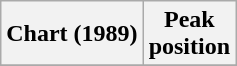<table class="wikitable plainrowheaders sortable" style="text-align:center;">
<tr>
<th scope="col">Chart (1989)</th>
<th scope="col">Peak<br>position</th>
</tr>
<tr>
</tr>
</table>
